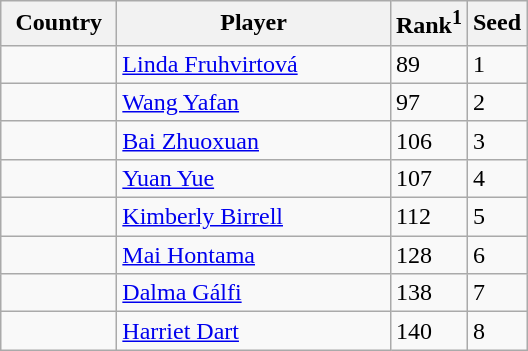<table class="sortable wikitable">
<tr>
<th width="70">Country</th>
<th width="175">Player</th>
<th>Rank<sup>1</sup></th>
<th>Seed</th>
</tr>
<tr>
<td></td>
<td><a href='#'>Linda Fruhvirtová</a></td>
<td>89</td>
<td>1</td>
</tr>
<tr>
<td></td>
<td><a href='#'>Wang Yafan</a></td>
<td>97</td>
<td>2</td>
</tr>
<tr>
<td></td>
<td><a href='#'>Bai Zhuoxuan</a></td>
<td>106</td>
<td>3</td>
</tr>
<tr>
<td></td>
<td><a href='#'>Yuan Yue</a></td>
<td>107</td>
<td>4</td>
</tr>
<tr>
<td></td>
<td><a href='#'>Kimberly Birrell</a></td>
<td>112</td>
<td>5</td>
</tr>
<tr>
<td></td>
<td><a href='#'>Mai Hontama</a></td>
<td>128</td>
<td>6</td>
</tr>
<tr>
<td></td>
<td><a href='#'>Dalma Gálfi</a></td>
<td>138</td>
<td>7</td>
</tr>
<tr>
<td></td>
<td><a href='#'>Harriet Dart</a></td>
<td>140</td>
<td>8</td>
</tr>
</table>
